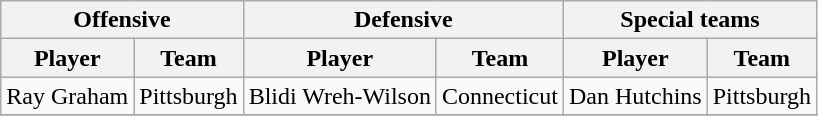<table class="wikitable" border="1">
<tr>
<th colspan="2">Offensive</th>
<th colspan="2">Defensive</th>
<th colspan="2">Special teams</th>
</tr>
<tr>
<th>Player</th>
<th>Team</th>
<th>Player</th>
<th>Team</th>
<th>Player</th>
<th>Team</th>
</tr>
<tr>
<td>Ray Graham</td>
<td>Pittsburgh</td>
<td>Blidi Wreh-Wilson</td>
<td>Connecticut</td>
<td>Dan Hutchins</td>
<td>Pittsburgh</td>
</tr>
<tr>
</tr>
</table>
